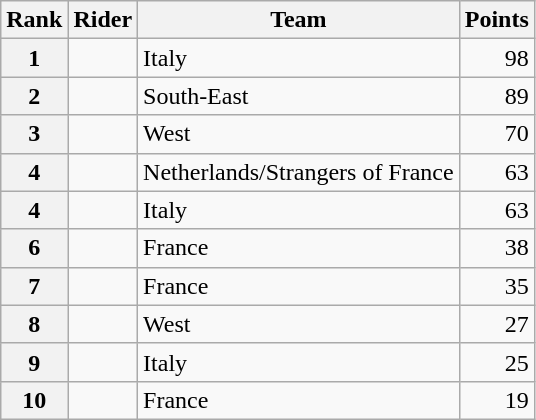<table class="wikitable">
<tr>
<th scope="col">Rank</th>
<th scope="col">Rider</th>
<th scope="col">Team</th>
<th scope="col">Points</th>
</tr>
<tr>
<th scope="row">1</th>
<td></td>
<td>Italy</td>
<td style="text-align:right;">98</td>
</tr>
<tr>
<th scope="row">2</th>
<td></td>
<td>South-East</td>
<td style="text-align:right;">89</td>
</tr>
<tr>
<th scope="row">3</th>
<td></td>
<td>West</td>
<td style="text-align:right;">70</td>
</tr>
<tr>
<th scope="row">4</th>
<td></td>
<td>Netherlands/Strangers of France</td>
<td style="text-align:right;">63</td>
</tr>
<tr>
<th scope="row">4</th>
<td></td>
<td>Italy</td>
<td style="text-align:right;">63</td>
</tr>
<tr>
<th scope="row">6</th>
<td></td>
<td>France</td>
<td style="text-align:right;">38</td>
</tr>
<tr>
<th scope="row">7</th>
<td></td>
<td>France</td>
<td style="text-align:right;">35</td>
</tr>
<tr>
<th scope="row">8</th>
<td></td>
<td>West</td>
<td style="text-align:right;">27</td>
</tr>
<tr>
<th scope="row">9</th>
<td></td>
<td>Italy</td>
<td style="text-align:right;">25</td>
</tr>
<tr>
<th scope="row">10</th>
<td></td>
<td>France</td>
<td style="text-align:right;">19</td>
</tr>
</table>
